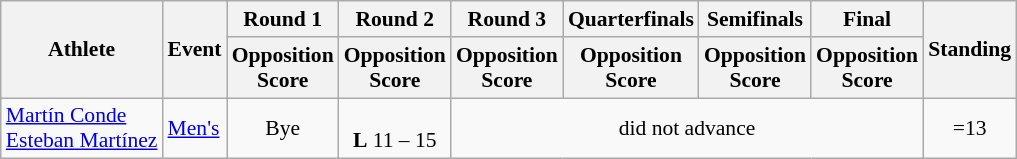<table class="wikitable" border="1" style="font-size:90%">
<tr>
<th rowspan=2>Athlete</th>
<th rowspan=2>Event</th>
<th>Round 1</th>
<th>Round 2</th>
<th>Round 3</th>
<th>Quarterfinals</th>
<th>Semifinals</th>
<th>Final</th>
<th rowspan=2>Standing</th>
</tr>
<tr>
<th>Opposition <br> Score</th>
<th>Opposition <br> Score</th>
<th>Opposition <br> Score</th>
<th>Opposition <br> Score</th>
<th>Opposition <br> Score</th>
<th>Opposition <br> Score</th>
</tr>
<tr>
<td><a href='#'>Martín Conde</a><br><a href='#'>Esteban Martínez</a></td>
<td><a href='#'>Men's</a></td>
<td align=center>Bye</td>
<td align=center><br><strong>L</strong> 11 – 15</td>
<td align=center colspan=4>did not advance</td>
<td align=center>=13</td>
</tr>
</table>
